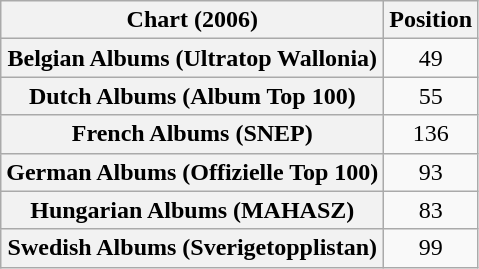<table class="wikitable sortable plainrowheaders" style="text-align:center">
<tr>
<th scope="col">Chart (2006)</th>
<th scope="col">Position</th>
</tr>
<tr>
<th scope="row">Belgian Albums (Ultratop Wallonia)</th>
<td>49</td>
</tr>
<tr>
<th scope="row">Dutch Albums (Album Top 100)</th>
<td>55</td>
</tr>
<tr>
<th scope="row">French Albums (SNEP)</th>
<td>136</td>
</tr>
<tr>
<th scope="row">German Albums (Offizielle Top 100)</th>
<td>93</td>
</tr>
<tr>
<th scope="row">Hungarian Albums (MAHASZ)</th>
<td>83</td>
</tr>
<tr>
<th scope="row">Swedish Albums (Sverigetopplistan)</th>
<td>99</td>
</tr>
</table>
